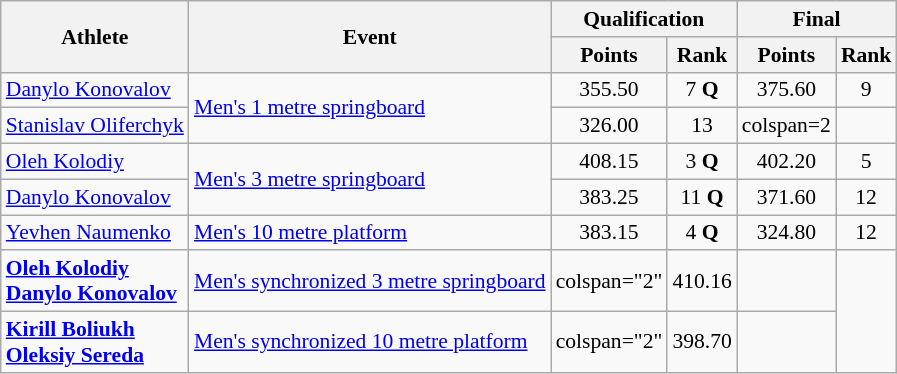<table class="wikitable" style="text-align: center; font-size:90%">
<tr>
<th rowspan="2">Athlete</th>
<th rowspan="2">Event</th>
<th colspan="2">Qualification</th>
<th colspan="2">Final</th>
</tr>
<tr>
<th>Points</th>
<th>Rank</th>
<th>Points</th>
<th>Rank</th>
</tr>
<tr>
<td align="left"><a href='#'>Danylo Konovalov</a></td>
<td align="left" rowspan="2"><a href='#'>Men's 1 metre springboard</a></td>
<td>355.50</td>
<td>7 <strong>Q</strong></td>
<td>375.60</td>
<td>9</td>
</tr>
<tr>
<td align="left"><a href='#'>Stanislav Oliferchyk</a></td>
<td>326.00</td>
<td>13</td>
<td>colspan=2 </td>
</tr>
<tr>
<td align="left"><a href='#'>Oleh Kolodiy</a></td>
<td align="left" rowspan="2"><a href='#'>Men's 3 metre springboard</a></td>
<td>408.15</td>
<td>3 <strong>Q</strong></td>
<td>402.20</td>
<td>5</td>
</tr>
<tr>
<td align="left"><a href='#'>Danylo Konovalov</a></td>
<td>383.25</td>
<td>11 <strong>Q</strong></td>
<td>371.60</td>
<td>12</td>
</tr>
<tr>
<td align="left"><a href='#'>Yevhen Naumenko</a></td>
<td align="left"><a href='#'>Men's 10 metre platform</a></td>
<td>383.15</td>
<td>4 <strong>Q</strong></td>
<td>324.80</td>
<td>12</td>
</tr>
<tr>
<td align="left"><strong><a href='#'>Oleh Kolodiy</a><br><a href='#'>Danylo Konovalov</a></strong></td>
<td align="left"><a href='#'>Men's synchronized 3 metre springboard</a></td>
<td>colspan="2" </td>
<td>410.16</td>
<td></td>
</tr>
<tr>
<td align="left"><strong><a href='#'>Kirill Boliukh</a><br><a href='#'>Oleksiy Sereda</a></strong></td>
<td align="left"><a href='#'>Men's synchronized 10 metre platform</a></td>
<td>colspan="2" </td>
<td>398.70</td>
<td></td>
</tr>
</table>
